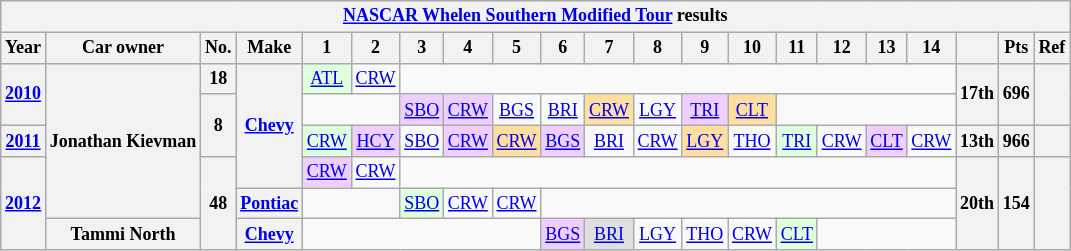<table class="wikitable" style="text-align:center; font-size:75%">
<tr>
<th colspan=21><a href='#'>NASCAR Whelen Southern Modified Tour</a> results</th>
</tr>
<tr>
<th>Year</th>
<th>Car owner</th>
<th>No.</th>
<th>Make</th>
<th>1</th>
<th>2</th>
<th>3</th>
<th>4</th>
<th>5</th>
<th>6</th>
<th>7</th>
<th>8</th>
<th>9</th>
<th>10</th>
<th>11</th>
<th>12</th>
<th>13</th>
<th>14</th>
<th></th>
<th>Pts</th>
<th>Ref</th>
</tr>
<tr>
<th rowspan=2><a href='#'>2010</a></th>
<th rowspan=5>Jonathan Kievman</th>
<th>18</th>
<th rowspan=4><a href='#'>Chevy</a></th>
<td style="background:#DFFFDF;"><a href='#'>ATL</a><br></td>
<td><a href='#'>CRW</a></td>
<td colspan=12></td>
<th rowspan=2>17th</th>
<th rowspan=2>696</th>
<th rowspan=2></th>
</tr>
<tr>
<th rowspan=2>8</th>
<td colspan=2></td>
<td style="background:#EFCFFF;"><a href='#'>SBO</a><br></td>
<td style="background:#EFCFFF;"><a href='#'>CRW</a><br></td>
<td><a href='#'>BGS</a></td>
<td><a href='#'>BRI</a></td>
<td style="background:#FFDF9F;"><a href='#'>CRW</a><br></td>
<td><a href='#'>LGY</a></td>
<td style="background:#EFCFFF;"><a href='#'>TRI</a><br></td>
<td style="background:#FFDF9F;"><a href='#'>CLT</a><br></td>
<td colspan=4></td>
</tr>
<tr>
<th><a href='#'>2011</a></th>
<td style="background:#DFFFDF;"><a href='#'>CRW</a><br></td>
<td style="background:#EFCFFF;"><a href='#'>HCY</a><br></td>
<td><a href='#'>SBO</a></td>
<td style="background:#EFCFFF;"><a href='#'>CRW</a><br></td>
<td style="background:#FFDF9F;"><a href='#'>CRW</a><br></td>
<td style="background:#EFCFFF;"><a href='#'>BGS</a><br></td>
<td><a href='#'>BRI</a></td>
<td><a href='#'>CRW</a></td>
<td style="background:#FFDF9F;"><a href='#'>LGY</a><br></td>
<td><a href='#'>THO</a></td>
<td style="background:#DFFFDF;"><a href='#'>TRI</a><br></td>
<td><a href='#'>CRW</a></td>
<td style="background:#EFCFFF;"><a href='#'>CLT</a><br></td>
<td><a href='#'>CRW</a></td>
<th>13th</th>
<th>966</th>
<th></th>
</tr>
<tr>
<th rowspan=3><a href='#'>2012</a></th>
<th rowspan=3>48</th>
<td style="background:#EFCFFF;"><a href='#'>CRW</a><br></td>
<td><a href='#'>CRW</a></td>
<td colspan=12></td>
<th rowspan=3>20th</th>
<th rowspan=3>154</th>
<th rowspan=3></th>
</tr>
<tr>
<th><a href='#'>Pontiac</a></th>
<td colspan=2></td>
<td style="background:#DFFFDF;"><a href='#'>SBO</a><br></td>
<td><a href='#'>CRW</a></td>
<td><a href='#'>CRW</a></td>
<td colspan=9></td>
</tr>
<tr>
<th>Tammi North</th>
<th><a href='#'>Chevy</a></th>
<td colspan=5></td>
<td style="background:#EFCFFF;"><a href='#'>BGS</a><br></td>
<td style="background:#DFDFDF;"><a href='#'>BRI</a><br></td>
<td><a href='#'>LGY</a></td>
<td><a href='#'>THO</a></td>
<td><a href='#'>CRW</a></td>
<td style="background:#DFFFDF;"><a href='#'>CLT</a><br></td>
<td colspan=3></td>
</tr>
</table>
